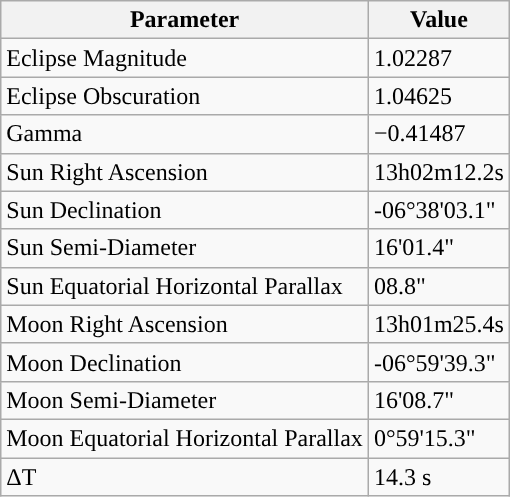<table class="wikitable">
<tr>
<th>Parameter</th>
<th>Value</th>
</tr>
<tr>
<td>Eclipse Magnitude</td>
<td>1.02287</td>
</tr>
<tr>
<td>Eclipse Obscuration</td>
<td>1.04625</td>
</tr>
<tr>
<td>Gamma</td>
<td>−0.41487</td>
</tr>
<tr>
<td>Sun Right Ascension</td>
<td>13h02m12.2s</td>
</tr>
<tr>
<td>Sun Declination</td>
<td>-06°38'03.1"</td>
</tr>
<tr>
<td>Sun Semi-Diameter</td>
<td>16'01.4"</td>
</tr>
<tr>
<td>Sun Equatorial Horizontal Parallax</td>
<td>08.8"</td>
</tr>
<tr>
<td>Moon Right Ascension</td>
<td>13h01m25.4s</td>
</tr>
<tr>
<td>Moon Declination</td>
<td>-06°59'39.3"</td>
</tr>
<tr>
<td>Moon Semi-Diameter</td>
<td>16'08.7"</td>
</tr>
<tr>
<td>Moon Equatorial Horizontal Parallax</td>
<td>0°59'15.3"</td>
</tr>
<tr>
<td>ΔT</td>
<td>14.3 s</td>
</tr>
</table>
